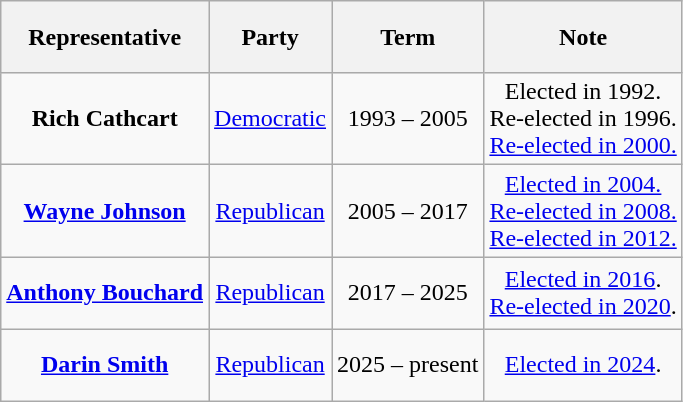<table class=wikitable style="text-align:center">
<tr style="height:3em">
<th>Representative</th>
<th>Party</th>
<th>Term</th>
<th>Note</th>
</tr>
<tr style="height:3em">
<td><strong>Rich Cathcart</strong></td>
<td><a href='#'>Democratic</a></td>
<td>1993 – 2005</td>
<td>Elected in 1992.<br>Re-elected in 1996.<br><a href='#'>Re-elected in 2000.</a></td>
</tr>
<tr style="height:3em">
<td><strong><a href='#'>Wayne Johnson</a></strong></td>
<td><a href='#'>Republican</a></td>
<td>2005 – 2017</td>
<td><a href='#'>Elected in 2004.</a><br><a href='#'>Re-elected in 2008.</a><br><a href='#'>Re-elected in 2012.</a></td>
</tr>
<tr style="height:3em">
<td><strong><a href='#'>Anthony Bouchard</a></strong></td>
<td><a href='#'>Republican</a></td>
<td>2017 – 2025</td>
<td><a href='#'>Elected in 2016</a>.<br><a href='#'>Re-elected in 2020</a>.</td>
</tr>
<tr style="height:3em">
<td><strong><a href='#'>Darin Smith</a></strong></td>
<td><a href='#'>Republican</a></td>
<td>2025 – present</td>
<td><a href='#'>Elected in 2024</a>.</td>
</tr>
</table>
